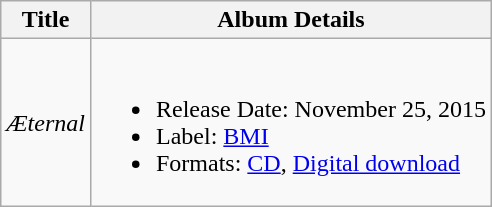<table class="wikitable">
<tr>
<th>Title</th>
<th>Album Details</th>
</tr>
<tr>
<td><em>Æternal</em></td>
<td><br><ul><li>Release Date: November 25, 2015</li><li>Label: <a href='#'>BMI</a></li><li>Formats: <a href='#'>CD</a>, <a href='#'>Digital download</a></li></ul></td>
</tr>
</table>
